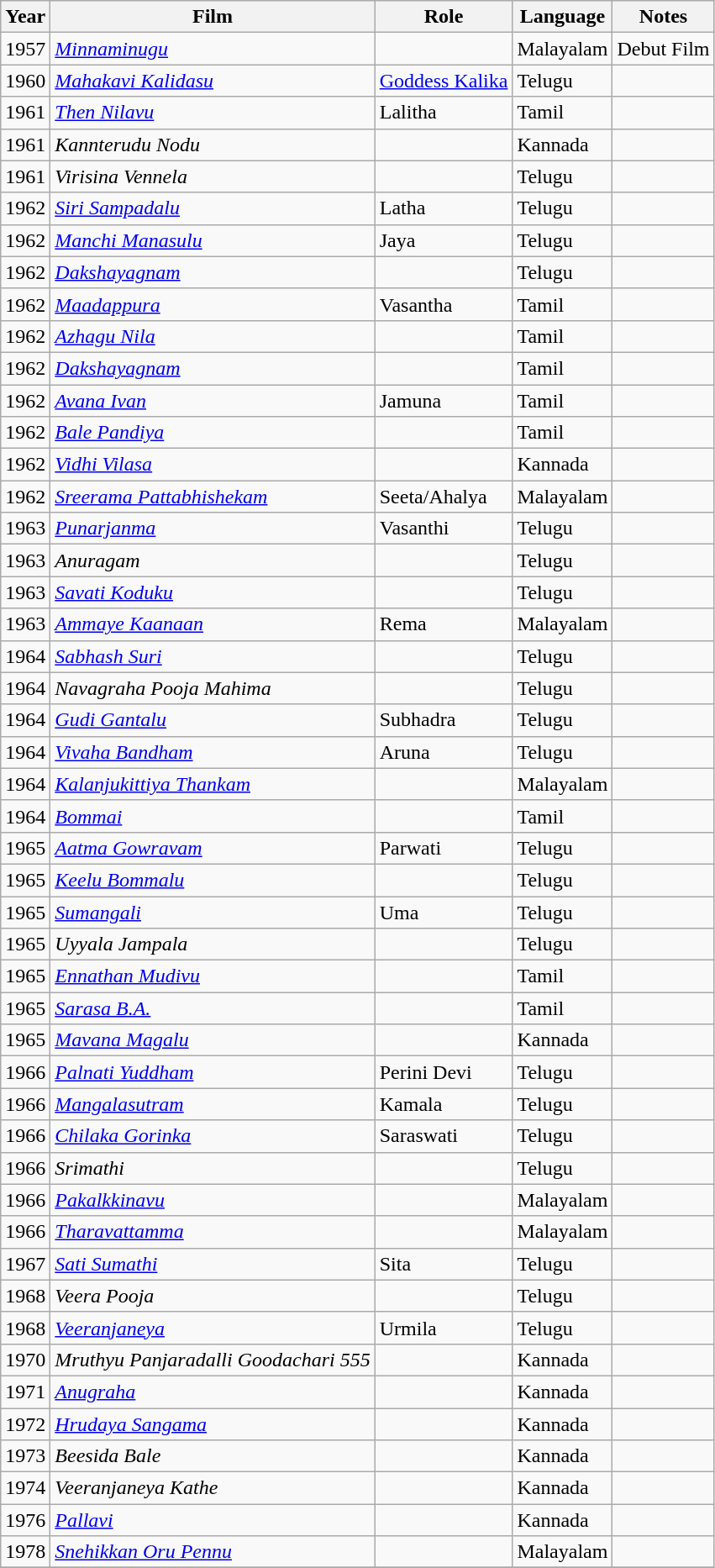<table class="wikitable sortable">
<tr>
<th>Year</th>
<th>Film</th>
<th>Role</th>
<th>Language</th>
<th>Notes</th>
</tr>
<tr>
<td>1957</td>
<td><em><a href='#'>Minnaminugu</a></em></td>
<td></td>
<td>Malayalam</td>
<td>Debut Film</td>
</tr>
<tr>
<td>1960</td>
<td><em><a href='#'>Mahakavi Kalidasu</a></em></td>
<td><a href='#'>Goddess Kalika</a></td>
<td>Telugu</td>
<td></td>
</tr>
<tr>
<td>1961</td>
<td><em><a href='#'>Then Nilavu</a></em></td>
<td>Lalitha</td>
<td>Tamil</td>
<td></td>
</tr>
<tr>
<td>1961</td>
<td><em>Kannterudu Nodu</em></td>
<td></td>
<td>Kannada</td>
<td></td>
</tr>
<tr>
<td>1961</td>
<td><em>Virisina Vennela</em></td>
<td></td>
<td>Telugu</td>
<td></td>
</tr>
<tr>
<td>1962</td>
<td><em><a href='#'>Siri Sampadalu</a></em></td>
<td>Latha</td>
<td>Telugu</td>
<td></td>
</tr>
<tr>
<td>1962</td>
<td><em><a href='#'>Manchi Manasulu</a></em></td>
<td>Jaya</td>
<td>Telugu</td>
<td></td>
</tr>
<tr>
<td>1962</td>
<td><em><a href='#'>Dakshayagnam</a></em></td>
<td></td>
<td>Telugu</td>
<td></td>
</tr>
<tr>
<td>1962</td>
<td><em><a href='#'>Maadappura</a></em></td>
<td>Vasantha</td>
<td>Tamil</td>
<td></td>
</tr>
<tr>
<td>1962</td>
<td><em><a href='#'>Azhagu Nila</a></em></td>
<td></td>
<td>Tamil</td>
<td></td>
</tr>
<tr>
<td>1962</td>
<td><em><a href='#'>Dakshayagnam</a></em></td>
<td></td>
<td>Tamil</td>
<td></td>
</tr>
<tr>
<td>1962</td>
<td><em><a href='#'>Avana Ivan</a></em></td>
<td>Jamuna</td>
<td>Tamil</td>
<td></td>
</tr>
<tr>
<td>1962</td>
<td><em><a href='#'>Bale Pandiya</a></em></td>
<td></td>
<td>Tamil</td>
<td></td>
</tr>
<tr>
<td>1962</td>
<td><em><a href='#'>Vidhi Vilasa</a></em></td>
<td></td>
<td>Kannada</td>
<td></td>
</tr>
<tr>
<td>1962</td>
<td><em><a href='#'>Sreerama Pattabhishekam</a></em></td>
<td>Seeta/Ahalya</td>
<td>Malayalam</td>
<td></td>
</tr>
<tr>
<td>1963</td>
<td><em><a href='#'>Punarjanma</a></em></td>
<td>Vasanthi</td>
<td>Telugu</td>
<td></td>
</tr>
<tr>
<td>1963</td>
<td><em>Anuragam</em></td>
<td></td>
<td>Telugu</td>
<td></td>
</tr>
<tr>
<td>1963</td>
<td><em><a href='#'>Savati Koduku</a></em></td>
<td></td>
<td>Telugu</td>
<td></td>
</tr>
<tr>
<td>1963</td>
<td><em><a href='#'>Ammaye Kaanaan</a></em></td>
<td>Rema</td>
<td>Malayalam</td>
<td></td>
</tr>
<tr>
<td>1964</td>
<td><em><a href='#'>Sabhash Suri</a></em></td>
<td></td>
<td>Telugu</td>
<td></td>
</tr>
<tr>
<td>1964</td>
<td><em>Navagraha Pooja Mahima</em></td>
<td></td>
<td>Telugu</td>
<td></td>
</tr>
<tr>
<td>1964</td>
<td><em><a href='#'>Gudi Gantalu</a></em></td>
<td>Subhadra</td>
<td>Telugu</td>
<td></td>
</tr>
<tr>
<td>1964</td>
<td><em><a href='#'>Vivaha Bandham</a></em></td>
<td>Aruna</td>
<td>Telugu</td>
<td></td>
</tr>
<tr>
<td>1964</td>
<td><em><a href='#'>Kalanjukittiya Thankam</a></em></td>
<td></td>
<td>Malayalam</td>
<td></td>
</tr>
<tr>
<td>1964</td>
<td><em><a href='#'>Bommai</a></em></td>
<td></td>
<td>Tamil</td>
<td></td>
</tr>
<tr>
<td>1965</td>
<td><em><a href='#'>Aatma Gowravam</a></em></td>
<td>Parwati</td>
<td>Telugu</td>
<td></td>
</tr>
<tr>
<td>1965</td>
<td><em><a href='#'>Keelu Bommalu</a></em></td>
<td></td>
<td>Telugu</td>
<td></td>
</tr>
<tr>
<td>1965</td>
<td><em><a href='#'>Sumangali</a></em></td>
<td>Uma</td>
<td>Telugu</td>
<td></td>
</tr>
<tr>
<td>1965</td>
<td><em>Uyyala Jampala</em></td>
<td></td>
<td>Telugu</td>
<td></td>
</tr>
<tr>
<td>1965</td>
<td><em><a href='#'>Ennathan Mudivu</a></em></td>
<td></td>
<td>Tamil</td>
<td></td>
</tr>
<tr>
<td>1965</td>
<td><em><a href='#'>Sarasa B.A.</a></em></td>
<td></td>
<td>Tamil</td>
<td></td>
</tr>
<tr>
<td>1965</td>
<td><em><a href='#'>Mavana Magalu</a></em></td>
<td></td>
<td>Kannada</td>
<td></td>
</tr>
<tr>
<td>1966</td>
<td><em><a href='#'>Palnati Yuddham</a></em></td>
<td>Perini Devi</td>
<td>Telugu</td>
<td></td>
</tr>
<tr>
<td>1966</td>
<td><em><a href='#'>Mangalasutram</a></em></td>
<td>Kamala</td>
<td>Telugu</td>
<td></td>
</tr>
<tr>
<td>1966</td>
<td><em><a href='#'>Chilaka Gorinka</a></em></td>
<td>Saraswati</td>
<td>Telugu</td>
<td></td>
</tr>
<tr>
<td>1966</td>
<td><em>Srimathi</em></td>
<td></td>
<td>Telugu</td>
<td></td>
</tr>
<tr>
<td>1966</td>
<td><em><a href='#'>Pakalkkinavu</a></em></td>
<td></td>
<td>Malayalam</td>
<td></td>
</tr>
<tr>
<td>1966</td>
<td><em><a href='#'>Tharavattamma</a></em></td>
<td></td>
<td>Malayalam</td>
<td></td>
</tr>
<tr>
<td>1967</td>
<td><em><a href='#'>Sati Sumathi</a></em></td>
<td>Sita</td>
<td>Telugu</td>
<td></td>
</tr>
<tr>
<td>1968</td>
<td><em>Veera Pooja</em></td>
<td></td>
<td>Telugu</td>
<td></td>
</tr>
<tr>
<td>1968</td>
<td><em><a href='#'>Veeranjaneya</a></em></td>
<td>Urmila</td>
<td>Telugu</td>
<td></td>
</tr>
<tr>
<td>1970</td>
<td><em>Mruthyu Panjaradalli Goodachari 555</em></td>
<td></td>
<td>Kannada</td>
<td></td>
</tr>
<tr>
<td>1971</td>
<td><em><a href='#'>Anugraha</a></em></td>
<td></td>
<td>Kannada</td>
<td></td>
</tr>
<tr>
<td>1972</td>
<td><em><a href='#'>Hrudaya Sangama</a></em></td>
<td></td>
<td>Kannada</td>
<td></td>
</tr>
<tr>
<td>1973</td>
<td><em>Beesida Bale</em></td>
<td></td>
<td>Kannada</td>
<td></td>
</tr>
<tr>
<td>1974</td>
<td><em>Veeranjaneya Kathe</em></td>
<td></td>
<td>Kannada</td>
<td></td>
</tr>
<tr>
<td>1976</td>
<td><em><a href='#'>Pallavi</a></em></td>
<td></td>
<td>Kannada</td>
<td></td>
</tr>
<tr>
<td>1978</td>
<td><em><a href='#'>Snehikkan Oru Pennu</a></em></td>
<td></td>
<td>Malayalam</td>
<td></td>
</tr>
<tr>
</tr>
</table>
